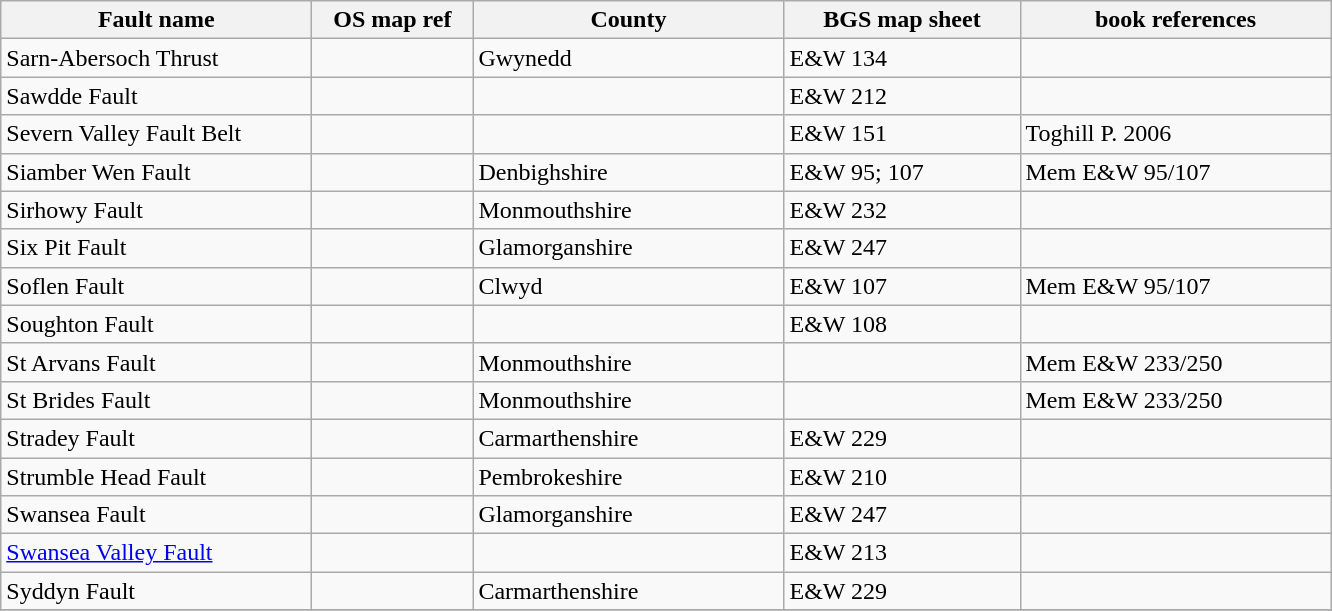<table class="wikitable">
<tr>
<th width="200pt">Fault name</th>
<th width="100pt">OS map ref</th>
<th width="200pt">County</th>
<th width="150pt">BGS map sheet</th>
<th width="200pt">book references</th>
</tr>
<tr>
<td>Sarn-Abersoch Thrust</td>
<td></td>
<td>Gwynedd</td>
<td>E&W 134</td>
<td></td>
</tr>
<tr>
<td>Sawdde Fault</td>
<td></td>
<td></td>
<td>E&W 212</td>
<td></td>
</tr>
<tr>
<td>Severn Valley Fault Belt</td>
<td></td>
<td></td>
<td>E&W 151</td>
<td>Toghill P. 2006</td>
</tr>
<tr>
<td>Siamber Wen Fault</td>
<td></td>
<td>Denbighshire</td>
<td>E&W 95; 107</td>
<td>Mem E&W 95/107</td>
</tr>
<tr>
<td>Sirhowy Fault</td>
<td></td>
<td>Monmouthshire</td>
<td>E&W 232</td>
<td></td>
</tr>
<tr>
<td>Six Pit Fault</td>
<td></td>
<td>Glamorganshire</td>
<td>E&W 247</td>
<td></td>
</tr>
<tr>
<td>Soflen Fault</td>
<td></td>
<td>Clwyd</td>
<td>E&W 107</td>
<td>Mem E&W 95/107</td>
</tr>
<tr>
<td>Soughton Fault</td>
<td></td>
<td></td>
<td>E&W 108</td>
<td></td>
</tr>
<tr>
<td>St Arvans Fault</td>
<td></td>
<td>Monmouthshire</td>
<td></td>
<td>Mem E&W 233/250</td>
</tr>
<tr>
<td>St Brides Fault</td>
<td></td>
<td>Monmouthshire</td>
<td></td>
<td>Mem E&W 233/250</td>
</tr>
<tr>
<td>Stradey Fault</td>
<td></td>
<td>Carmarthenshire</td>
<td>E&W 229</td>
<td></td>
</tr>
<tr>
<td>Strumble Head Fault</td>
<td></td>
<td>Pembrokeshire</td>
<td>E&W 210</td>
<td></td>
</tr>
<tr>
<td>Swansea Fault</td>
<td></td>
<td>Glamorganshire</td>
<td>E&W 247</td>
<td></td>
</tr>
<tr>
<td><a href='#'>Swansea Valley Fault</a></td>
<td></td>
<td></td>
<td>E&W 213</td>
<td></td>
</tr>
<tr>
<td>Syddyn Fault</td>
<td></td>
<td>Carmarthenshire</td>
<td>E&W 229</td>
<td></td>
</tr>
<tr>
</tr>
</table>
